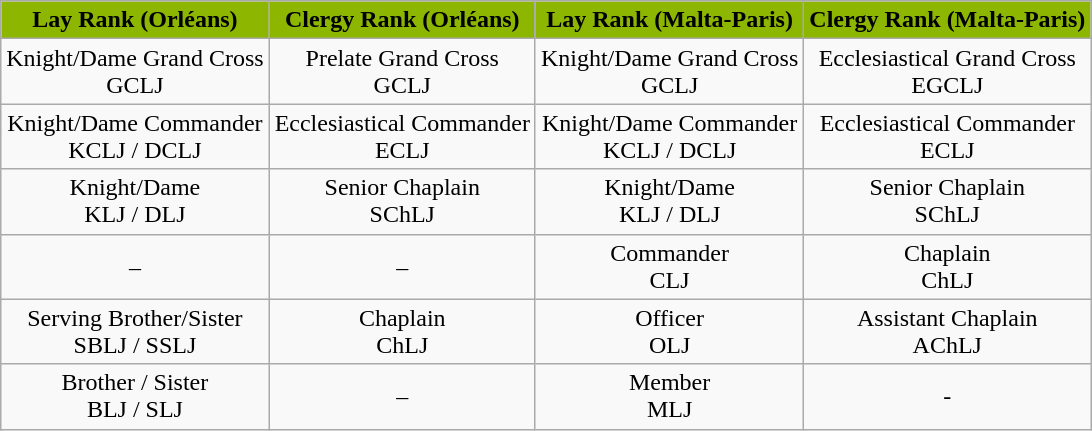<table class="wikitable">
<tr>
<th style="background:#8DB600;">Lay Rank (Orléans)</th>
<th style="background:#8DB600;">Clergy Rank (Orléans)</th>
<th style="background:#8DB600;">Lay Rank (Malta-Paris)</th>
<th style="background:#8DB600;">Clergy Rank (Malta-Paris)</th>
</tr>
<tr>
<td align="center">Knight/Dame Grand Cross<br>GCLJ</td>
<td align="center">Prelate Grand Cross<br>GCLJ</td>
<td align="center">Knight/Dame Grand Cross<br>GCLJ</td>
<td align="center">Ecclesiastical Grand Cross<br>EGCLJ</td>
</tr>
<tr>
<td align="center">Knight/Dame Commander<br>KCLJ / DCLJ</td>
<td align="center">Ecclesiastical Commander<br>ECLJ</td>
<td align="center">Knight/Dame Commander<br>KCLJ / DCLJ</td>
<td align="center">Ecclesiastical Commander<br>ECLJ</td>
</tr>
<tr>
<td align="center">Knight/Dame<br>KLJ / DLJ</td>
<td align="center">Senior Chaplain<br>SChLJ</td>
<td align="center">Knight/Dame<br>KLJ / DLJ</td>
<td align="center">Senior Chaplain<br>SChLJ</td>
</tr>
<tr>
<td align="center">–</td>
<td align="center">–</td>
<td align="center">Commander<br>CLJ</td>
<td align="center">Chaplain<br>ChLJ</td>
</tr>
<tr>
<td align="center">Serving Brother/Sister<br>SBLJ / SSLJ</td>
<td align="center">Chaplain<br>ChLJ</td>
<td align="center">Officer<br>OLJ</td>
<td align="center">Assistant Chaplain<br>AChLJ</td>
</tr>
<tr>
<td align="center">Brother / Sister<br>BLJ / SLJ</td>
<td align="center">–</td>
<td align="center">Member<br>MLJ</td>
<td align="center">-</td>
</tr>
</table>
